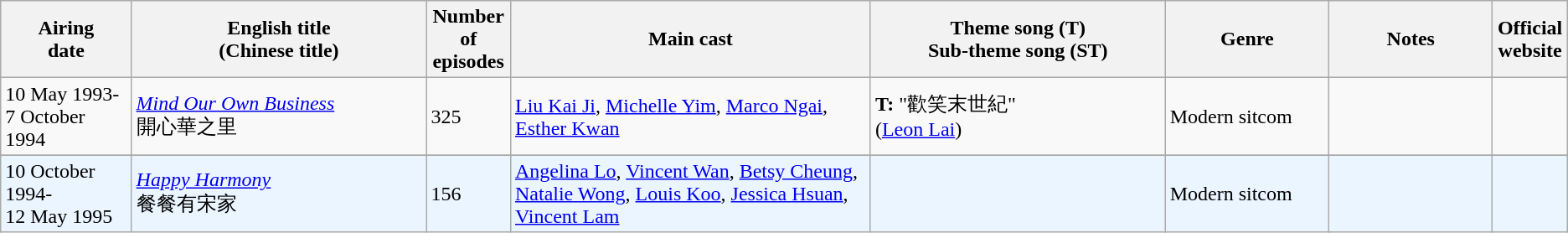<table class="wikitable">
<tr>
<th align=center width=8% bgcolor="silver">Airing<br>date</th>
<th align=center width=18% bgcolor="silver">English title <br> (Chinese title)</th>
<th align=center width=5% bgcolor="silver">Number of episodes</th>
<th align=center width=22% bgcolor="silver">Main cast</th>
<th align=center width=18% bgcolor="silver">Theme song (T) <br>Sub-theme song (ST)</th>
<th align=center width=10% bgcolor="silver">Genre</th>
<th align=center width=10% bgcolor="silver">Notes</th>
<th align=center width=1% bgcolor="silver">Official website</th>
</tr>
<tr>
<td>10 May 1993- <br> 7 October 1994</td>
<td><em><a href='#'>Mind Our Own Business</a></em> <br> 開心華之里</td>
<td>325</td>
<td><a href='#'>Liu Kai Ji</a>, <a href='#'>Michelle Yim</a>, <a href='#'>Marco Ngai</a>, <a href='#'>Esther Kwan</a></td>
<td><strong>T:</strong> "歡笑末世紀" <br> (<a href='#'>Leon Lai</a>)</td>
<td>Modern sitcom</td>
<td></td>
<td></td>
</tr>
<tr>
</tr>
<tr ---- bgcolor="#ebf5ff">
<td>10 October 1994- <br> 12 May 1995</td>
<td><em><a href='#'>Happy Harmony</a></em> <br> 餐餐有宋家</td>
<td>156</td>
<td><a href='#'>Angelina Lo</a>, <a href='#'>Vincent Wan</a>, <a href='#'>Betsy Cheung</a>, <a href='#'>Natalie Wong</a>, <a href='#'>Louis Koo</a>, <a href='#'>Jessica Hsuan</a>, <a href='#'>Vincent Lam</a></td>
<td></td>
<td>Modern sitcom</td>
<td></td>
<td></td>
</tr>
</table>
